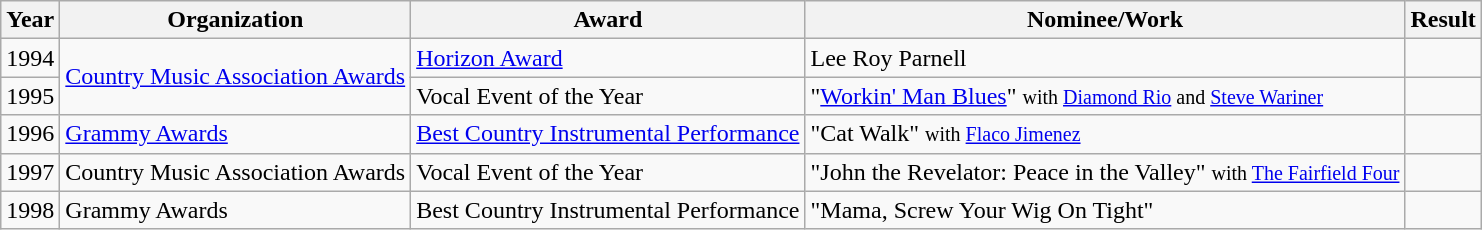<table class="wikitable">
<tr>
<th>Year</th>
<th>Organization</th>
<th>Award</th>
<th>Nominee/Work</th>
<th>Result</th>
</tr>
<tr>
<td>1994</td>
<td rowspan=2><a href='#'>Country Music Association Awards</a></td>
<td><a href='#'>Horizon Award</a></td>
<td>Lee Roy Parnell</td>
<td></td>
</tr>
<tr>
<td>1995</td>
<td>Vocal Event of the Year</td>
<td>"<a href='#'>Workin' Man Blues</a>" <small>with <a href='#'>Diamond Rio</a> and <a href='#'>Steve Wariner</a></small></td>
<td></td>
</tr>
<tr>
<td>1996</td>
<td><a href='#'>Grammy Awards</a></td>
<td><a href='#'>Best Country Instrumental Performance</a></td>
<td>"Cat Walk" <small>with <a href='#'>Flaco Jimenez</a></small></td>
<td></td>
</tr>
<tr>
<td>1997</td>
<td>Country Music Association Awards</td>
<td>Vocal Event of the Year</td>
<td>"John the Revelator: Peace in the Valley" <small>with <a href='#'>The Fairfield Four</a></small></td>
<td></td>
</tr>
<tr>
<td>1998</td>
<td>Grammy Awards</td>
<td>Best Country Instrumental Performance</td>
<td>"Mama, Screw Your Wig On Tight"</td>
<td></td>
</tr>
</table>
